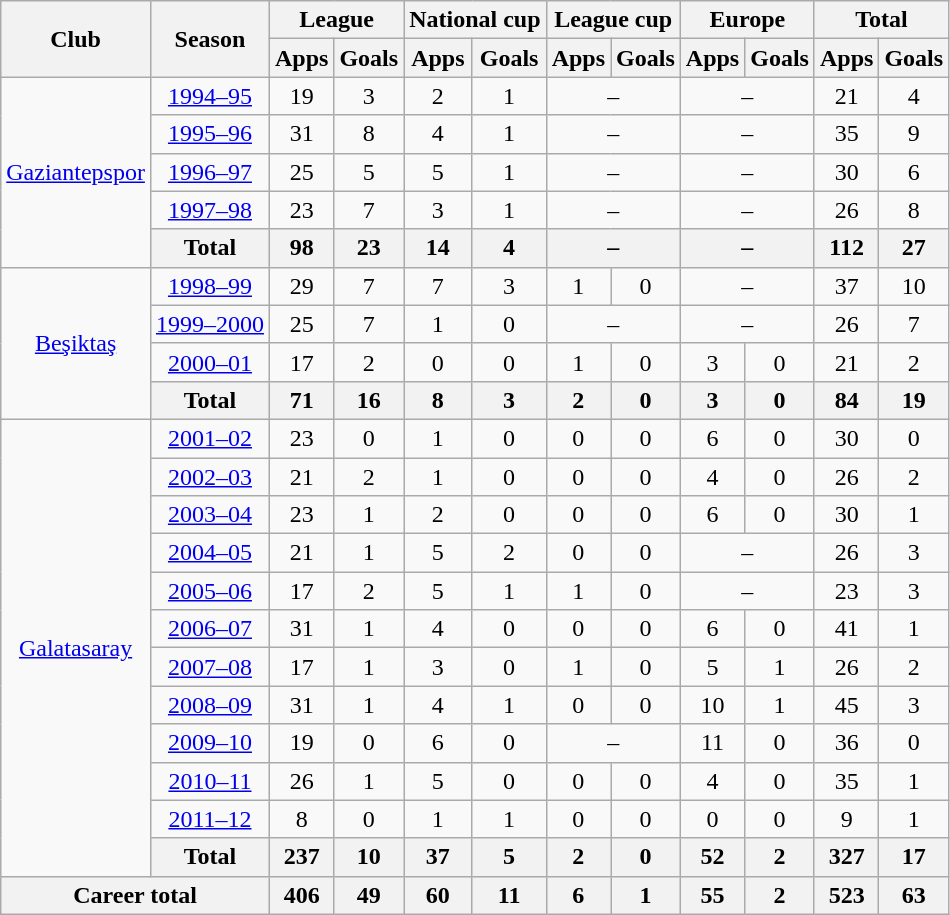<table class="wikitable" style="text-align:center">
<tr>
<th rowspan="2">Club</th>
<th rowspan="2">Season</th>
<th colspan="2">League</th>
<th colspan="2">National cup</th>
<th colspan="2">League cup</th>
<th colspan="2">Europe</th>
<th colspan="2">Total</th>
</tr>
<tr>
<th>Apps</th>
<th>Goals</th>
<th>Apps</th>
<th>Goals</th>
<th>Apps</th>
<th>Goals</th>
<th>Apps</th>
<th>Goals</th>
<th>Apps</th>
<th>Goals</th>
</tr>
<tr>
<td rowspan="5"><a href='#'>Gaziantepspor</a></td>
<td><a href='#'>1994–95</a></td>
<td>19</td>
<td>3</td>
<td>2</td>
<td>1</td>
<td colspan="2">–</td>
<td colspan="2">–</td>
<td>21</td>
<td>4</td>
</tr>
<tr>
<td><a href='#'>1995–96</a></td>
<td>31</td>
<td>8</td>
<td>4</td>
<td>1</td>
<td colspan="2">–</td>
<td colspan="2">–</td>
<td>35</td>
<td>9</td>
</tr>
<tr>
<td><a href='#'>1996–97</a></td>
<td>25</td>
<td>5</td>
<td>5</td>
<td>1</td>
<td colspan="2">–</td>
<td colspan="2">–</td>
<td>30</td>
<td>6</td>
</tr>
<tr>
<td><a href='#'>1997–98</a></td>
<td>23</td>
<td>7</td>
<td>3</td>
<td>1</td>
<td colspan="2">–</td>
<td colspan="2">–</td>
<td>26</td>
<td>8</td>
</tr>
<tr>
<th>Total</th>
<th>98</th>
<th>23</th>
<th>14</th>
<th>4</th>
<th colspan="2">–</th>
<th colspan="2">–</th>
<th>112</th>
<th>27</th>
</tr>
<tr>
<td rowspan="4"><a href='#'>Beşiktaş</a></td>
<td><a href='#'>1998–99</a></td>
<td>29</td>
<td>7</td>
<td>7</td>
<td>3</td>
<td>1</td>
<td>0</td>
<td colspan="2">–</td>
<td>37</td>
<td>10</td>
</tr>
<tr>
<td><a href='#'>1999–2000</a></td>
<td>25</td>
<td>7</td>
<td>1</td>
<td>0</td>
<td colspan="2">–</td>
<td colspan="2">–</td>
<td>26</td>
<td>7</td>
</tr>
<tr>
<td><a href='#'>2000–01</a></td>
<td>17</td>
<td>2</td>
<td>0</td>
<td>0</td>
<td>1</td>
<td>0</td>
<td>3</td>
<td>0</td>
<td>21</td>
<td>2</td>
</tr>
<tr>
<th>Total</th>
<th>71</th>
<th>16</th>
<th>8</th>
<th>3</th>
<th>2</th>
<th>0</th>
<th>3</th>
<th>0</th>
<th>84</th>
<th>19</th>
</tr>
<tr>
<td rowspan="12"><a href='#'>Galatasaray</a></td>
<td><a href='#'>2001–02</a></td>
<td>23</td>
<td>0</td>
<td>1</td>
<td>0</td>
<td>0</td>
<td>0</td>
<td>6</td>
<td>0</td>
<td>30</td>
<td>0</td>
</tr>
<tr>
<td><a href='#'>2002–03</a></td>
<td>21</td>
<td>2</td>
<td>1</td>
<td>0</td>
<td>0</td>
<td>0</td>
<td>4</td>
<td>0</td>
<td>26</td>
<td>2</td>
</tr>
<tr>
<td><a href='#'>2003–04</a></td>
<td>23</td>
<td>1</td>
<td>2</td>
<td>0</td>
<td>0</td>
<td>0</td>
<td>6</td>
<td>0</td>
<td>30</td>
<td>1</td>
</tr>
<tr>
<td><a href='#'>2004–05</a></td>
<td>21</td>
<td>1</td>
<td>5</td>
<td>2</td>
<td>0</td>
<td>0</td>
<td colspan="2">–</td>
<td>26</td>
<td>3</td>
</tr>
<tr>
<td><a href='#'>2005–06</a></td>
<td>17</td>
<td>2</td>
<td>5</td>
<td>1</td>
<td>1</td>
<td>0</td>
<td colspan="2">–</td>
<td>23</td>
<td>3</td>
</tr>
<tr>
<td><a href='#'>2006–07</a></td>
<td>31</td>
<td>1</td>
<td>4</td>
<td>0</td>
<td>0</td>
<td>0</td>
<td>6</td>
<td>0</td>
<td>41</td>
<td>1</td>
</tr>
<tr>
<td><a href='#'>2007–08</a></td>
<td>17</td>
<td>1</td>
<td>3</td>
<td>0</td>
<td>1</td>
<td>0</td>
<td>5</td>
<td>1</td>
<td>26</td>
<td>2</td>
</tr>
<tr>
<td><a href='#'>2008–09</a></td>
<td>31</td>
<td>1</td>
<td>4</td>
<td>1</td>
<td>0</td>
<td>0</td>
<td>10</td>
<td>1</td>
<td>45</td>
<td>3</td>
</tr>
<tr>
<td><a href='#'>2009–10</a></td>
<td>19</td>
<td>0</td>
<td>6</td>
<td>0</td>
<td colspan="2">–</td>
<td>11</td>
<td>0</td>
<td>36</td>
<td>0</td>
</tr>
<tr>
<td><a href='#'>2010–11</a></td>
<td>26</td>
<td>1</td>
<td>5</td>
<td>0</td>
<td>0</td>
<td>0</td>
<td>4</td>
<td>0</td>
<td>35</td>
<td>1</td>
</tr>
<tr>
<td><a href='#'>2011–12</a></td>
<td>8</td>
<td>0</td>
<td>1</td>
<td>1</td>
<td>0</td>
<td>0</td>
<td>0</td>
<td>0</td>
<td>9</td>
<td>1</td>
</tr>
<tr>
<th>Total</th>
<th>237</th>
<th>10</th>
<th>37</th>
<th>5</th>
<th>2</th>
<th>0</th>
<th>52</th>
<th>2</th>
<th>327</th>
<th>17</th>
</tr>
<tr>
<th colspan="2">Career total</th>
<th>406</th>
<th>49</th>
<th>60</th>
<th>11</th>
<th>6</th>
<th>1</th>
<th>55</th>
<th>2</th>
<th>523</th>
<th>63</th>
</tr>
</table>
